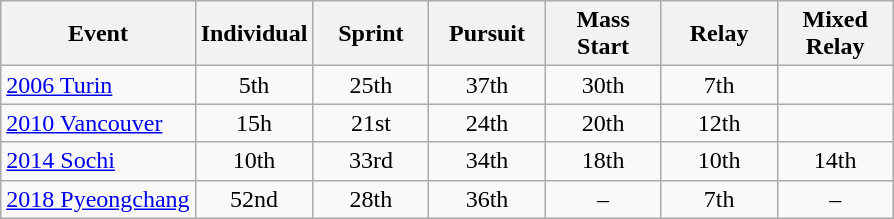<table class="wikitable" style="text-align: center;">
<tr ">
<th>Event</th>
<th style="width:70px;">Individual</th>
<th style="width:70px;">Sprint</th>
<th style="width:70px;">Pursuit</th>
<th style="width:70px;">Mass Start</th>
<th style="width:70px;">Relay</th>
<th style="width:70px;">Mixed Relay</th>
</tr>
<tr>
<td align=left> <a href='#'>2006 Turin</a></td>
<td>5th</td>
<td>25th</td>
<td>37th</td>
<td>30th</td>
<td>7th</td>
<td></td>
</tr>
<tr>
<td align=left> <a href='#'>2010 Vancouver</a></td>
<td>15h</td>
<td>21st</td>
<td>24th</td>
<td>20th</td>
<td>12th</td>
<td></td>
</tr>
<tr>
<td align=left> <a href='#'>2014 Sochi</a></td>
<td>10th</td>
<td>33rd</td>
<td>34th</td>
<td>18th</td>
<td>10th</td>
<td>14th</td>
</tr>
<tr>
<td align=left> <a href='#'>2018 Pyeongchang</a></td>
<td>52nd</td>
<td>28th</td>
<td>36th</td>
<td>–</td>
<td>7th</td>
<td>–</td>
</tr>
</table>
